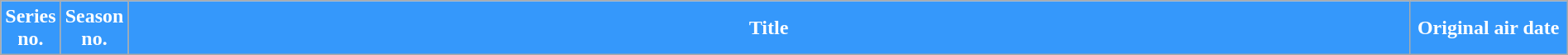<table class="wikitable plainrowheaders" style="width:100%; margin:auto;">
<tr>
<th scope="col" style="background-color:  #3598FB; color:#fff;" width="20">Series no.</th>
<th scope="col" style="background-color: #3598FB; color:#fff;" width="20">Season no.</th>
<th scope="col" style="background-color: #3598FB; color:#fff;">Title</th>
<th scope="col" style="background-color: #3598FB; color:#fff;" width="120">Original air date<br>








</th>
</tr>
</table>
